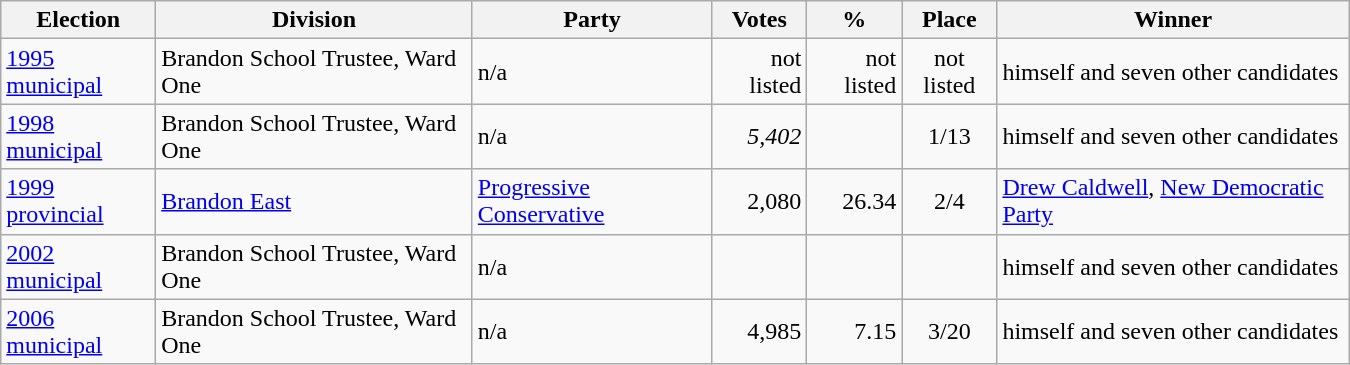<table class="wikitable" width="900">
<tr>
<th align="left">Election</th>
<th align="left">Division</th>
<th align="left">Party</th>
<th align="right">Votes</th>
<th align="right">%</th>
<th align="center">Place</th>
<th align="center">Winner</th>
</tr>
<tr>
<td align="left"><a href='#'>1995 municipal</a></td>
<td align="left">Brandon School Trustee, Ward One</td>
<td align="left">n/a</td>
<td align="right">not listed</td>
<td align="right">not listed</td>
<td align="center">not listed</td>
<td align="left">himself and seven other candidates</td>
</tr>
<tr>
<td align="left"><a href='#'>1998 municipal</a></td>
<td align="left">Brandon School Trustee, Ward One</td>
<td align="left">n/a</td>
<td align="right"><em>5,402</em></td>
<td align="right"></td>
<td align="center">1/13</td>
<td align="left">himself and seven other candidates</td>
</tr>
<tr>
<td align="left"><a href='#'>1999 provincial</a></td>
<td align="left"><a href='#'>Brandon East</a></td>
<td align="left"><a href='#'>Progressive Conservative</a></td>
<td align="right">2,080</td>
<td align="right">26.34</td>
<td align="center">2/4</td>
<td align="left"><a href='#'>Drew Caldwell</a>, <a href='#'>New Democratic Party</a></td>
</tr>
<tr>
<td align="left"><a href='#'>2002 municipal</a></td>
<td align="left">Brandon School Trustee, Ward One</td>
<td align="left">n/a</td>
<td align="right"></td>
<td align="right"></td>
<td align="center"></td>
<td align="left">himself and seven other candidates</td>
</tr>
<tr>
<td align="left"><a href='#'>2006 municipal</a></td>
<td align="left">Brandon School Trustee, Ward One</td>
<td align="left">n/a</td>
<td align="right">4,985</td>
<td align="right">7.15</td>
<td align="center">3/20</td>
<td align="left">himself and seven other candidates</td>
</tr>
</table>
